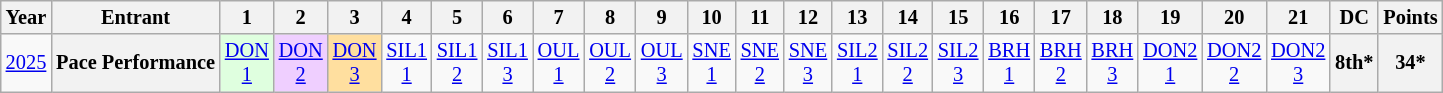<table class="wikitable" style="text-align:center; font-size:85%">
<tr>
<th>Year</th>
<th>Entrant</th>
<th>1</th>
<th>2</th>
<th>3</th>
<th>4</th>
<th>5</th>
<th>6</th>
<th>7</th>
<th>8</th>
<th>9</th>
<th>10</th>
<th>11</th>
<th>12</th>
<th>13</th>
<th>14</th>
<th>15</th>
<th>16</th>
<th>17</th>
<th>18</th>
<th>19</th>
<th>20</th>
<th>21</th>
<th>DC</th>
<th>Points</th>
</tr>
<tr>
<td><a href='#'>2025</a></td>
<th nowrap>Pace Performance</th>
<td style="background:#DFFFDF;"><a href='#'>DON<br>1</a><br></td>
<td style="background:#EFCFFF;"><a href='#'>DON<br>2</a><br></td>
<td style="background:#ffdf9f;"><a href='#'>DON<br>3</a><br></td>
<td><a href='#'>SIL1<br>1</a></td>
<td><a href='#'>SIL1<br>2</a></td>
<td><a href='#'>SIL1<br>3</a></td>
<td><a href='#'>OUL<br>1</a></td>
<td><a href='#'>OUL<br>2</a></td>
<td><a href='#'>OUL<br>3</a></td>
<td><a href='#'>SNE<br>1</a></td>
<td><a href='#'>SNE<br>2</a></td>
<td><a href='#'>SNE<br>3</a></td>
<td><a href='#'>SIL2<br>1</a></td>
<td><a href='#'>SIL2<br>2</a></td>
<td><a href='#'>SIL2<br>3</a></td>
<td><a href='#'>BRH<br>1</a></td>
<td><a href='#'>BRH<br>2</a></td>
<td><a href='#'>BRH<br>3</a></td>
<td><a href='#'>DON2<br>1</a></td>
<td><a href='#'>DON2<br>2</a></td>
<td><a href='#'>DON2<br>3</a></td>
<th>8th*</th>
<th>34*</th>
</tr>
</table>
